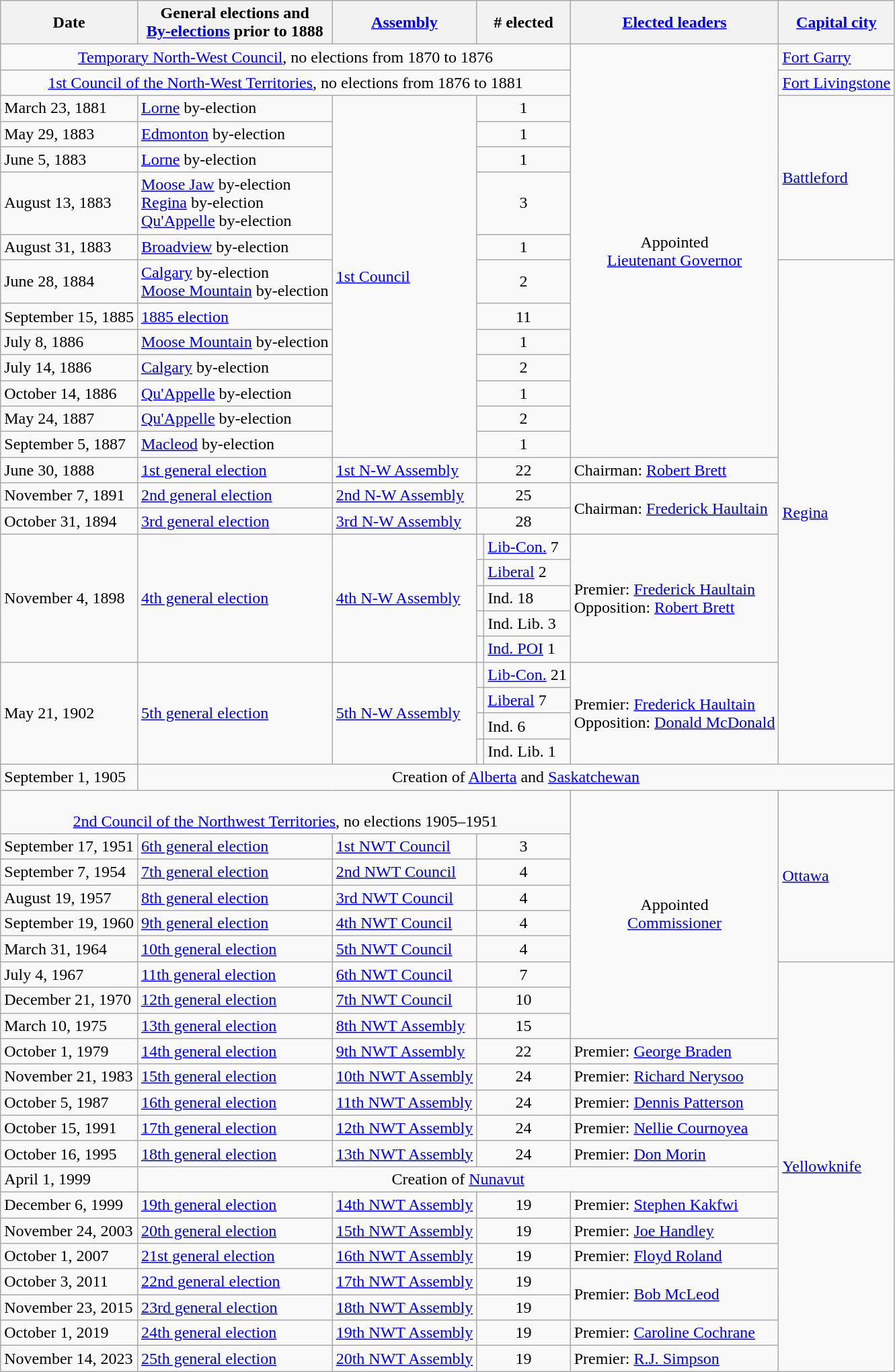<table class="wikitable">
<tr>
<th>Date</th>
<th>General elections and<br><a href='#'>By-elections</a> prior to 1888</th>
<th><a href='#'>Assembly</a></th>
<th colspan=2># elected</th>
<th><a href='#'>Elected leaders</a></th>
<th><a href='#'>Capital city</a></th>
</tr>
<tr>
<td colspan=5 align=center><a href='#'>Temporary North-West Council</a>, no elections from 1870 to 1876</td>
<td rowspan=14 align=center>Appointed<br><a href='#'>Lieutenant Governor</a></td>
<td><a href='#'>Fort Garry</a></td>
</tr>
<tr>
<td colspan=5 align=center><a href='#'>1st Council of the North-West Territories</a>, no elections from 1876 to 1881</td>
<td><a href='#'>Fort Livingstone</a></td>
</tr>
<tr>
<td>March 23, 1881</td>
<td><a href='#'>Lorne</a> by-election</td>
<td rowspan=12><a href='#'>1st Council</a></td>
<td colspan=2 align=center>1</td>
<td rowspan=5><a href='#'>Battleford</a></td>
</tr>
<tr>
<td>May 29, 1883</td>
<td><a href='#'>Edmonton</a> by-election</td>
<td colspan=2 align=center>1</td>
</tr>
<tr>
<td>June 5, 1883</td>
<td><a href='#'>Lorne</a> by-election</td>
<td colspan=2 align=center>1</td>
</tr>
<tr>
<td>August 13, 1883</td>
<td><a href='#'>Moose Jaw</a> by-election<br><a href='#'>Regina</a> by-election<br><a href='#'>Qu'Appelle</a> by-election</td>
<td colspan=2 align=center>3</td>
</tr>
<tr>
<td>August 31, 1883</td>
<td><a href='#'>Broadview</a> by-election</td>
<td colspan=2 align=center>1</td>
</tr>
<tr>
<td>June 28, 1884</td>
<td><a href='#'>Calgary</a> by-election<br><a href='#'>Moose Mountain</a> by-election</td>
<td colspan=2 align=center>2</td>
<td rowspan=19><a href='#'>Regina</a></td>
</tr>
<tr>
<td>September 15, 1885</td>
<td><a href='#'>1885 election</a></td>
<td colspan=2 align=center>11</td>
</tr>
<tr>
<td>July 8, 1886</td>
<td><a href='#'>Moose Mountain</a> by-election</td>
<td colspan=2 align=center>1</td>
</tr>
<tr>
<td>July 14, 1886</td>
<td><a href='#'>Calgary</a> by-election</td>
<td colspan=2 align=center>2</td>
</tr>
<tr>
<td>October 14, 1886</td>
<td><a href='#'>Qu'Appelle</a> by-election</td>
<td colspan=2 align=center>1</td>
</tr>
<tr>
<td>May 24, 1887</td>
<td><a href='#'>Qu'Appelle</a> by-election</td>
<td colspan=2 align=center>2</td>
</tr>
<tr>
<td>September 5, 1887</td>
<td><a href='#'>Macleod</a> by-election</td>
<td colspan=2 align=center>1</td>
</tr>
<tr>
<td>June 30, 1888</td>
<td><a href='#'>1st general election</a></td>
<td><a href='#'>1st N-W Assembly</a></td>
<td colspan=2 align=center>22</td>
<td>Chairman: <a href='#'>Robert Brett</a></td>
</tr>
<tr>
<td>November 7, 1891</td>
<td><a href='#'>2nd general election</a></td>
<td><a href='#'>2nd N-W Assembly</a></td>
<td colspan=2 align=center>25</td>
<td rowspan=2>Chairman: <a href='#'>Frederick Haultain</a></td>
</tr>
<tr>
<td>October 31, 1894</td>
<td><a href='#'>3rd general election</a></td>
<td><a href='#'>3rd N-W Assembly</a></td>
<td colspan=2 align=center>28</td>
</tr>
<tr>
<td rowspan=5>November 4, 1898</td>
<td rowspan=5><a href='#'>4th general election</a></td>
<td rowspan=5><a href='#'>4th N-W Assembly</a></td>
<td></td>
<td><a href='#'>Lib-Con.</a> 7</td>
<td rowspan=5>Premier: <a href='#'>Frederick Haultain</a><br>Opposition: <a href='#'>Robert Brett</a></td>
</tr>
<tr>
<td></td>
<td><a href='#'>Liberal</a> 2</td>
</tr>
<tr>
<td></td>
<td>Ind. 18</td>
</tr>
<tr>
<td></td>
<td>Ind. Lib. 3</td>
</tr>
<tr>
<td></td>
<td><a href='#'>Ind. POI</a> 1</td>
</tr>
<tr>
<td rowspan=4>May 21, 1902</td>
<td rowspan=4><a href='#'>5th general election</a></td>
<td rowspan=4><a href='#'>5th N-W Assembly</a></td>
<td></td>
<td><a href='#'>Lib-Con.</a> 21</td>
<td rowspan=4>Premier: <a href='#'>Frederick Haultain</a><br>Opposition: <a href='#'>Donald McDonald</a></td>
</tr>
<tr>
<td></td>
<td><a href='#'>Liberal</a> 7</td>
</tr>
<tr>
<td></td>
<td>Ind. 6</td>
</tr>
<tr>
<td></td>
<td>Ind. Lib. 1</td>
</tr>
<tr>
<td>September 1, 1905</td>
<td colspan=6 align="center">Creation of <a href='#'>Alberta</a> and <a href='#'>Saskatchewan</a></td>
</tr>
<tr>
<td colspan=5 align=center><br><a href='#'>2nd Council of the Northwest Territories</a>, no elections 1905–1951</td>
<td align=center rowspan=9>Appointed<br><a href='#'>Commissioner</a></td>
<td rowspan=6><a href='#'>Ottawa</a></td>
</tr>
<tr>
<td>September 17, 1951</td>
<td><a href='#'>6th general election</a></td>
<td><a href='#'>1st NWT Council</a></td>
<td colspan=2 align=center>3</td>
</tr>
<tr>
<td>September 7, 1954</td>
<td><a href='#'>7th general election</a></td>
<td><a href='#'>2nd NWT Council</a></td>
<td colspan=2 align=center>4</td>
</tr>
<tr>
<td>August 19, 1957</td>
<td><a href='#'>8th general election</a></td>
<td><a href='#'>3rd NWT Council</a></td>
<td colspan=2 align=center>4</td>
</tr>
<tr>
<td>September 19, 1960</td>
<td><a href='#'>9th general election</a></td>
<td><a href='#'>4th NWT Council</a></td>
<td colspan=2 align=center>4</td>
</tr>
<tr>
<td>March 31, 1964</td>
<td><a href='#'>10th general election</a></td>
<td><a href='#'>5th NWT Council</a></td>
<td colspan=2 align=center>4</td>
</tr>
<tr>
<td>July 4, 1967</td>
<td><a href='#'>11th general election</a></td>
<td><a href='#'>6th NWT Council</a></td>
<td colspan=2 align=center>7</td>
<td rowspan=16><a href='#'>Yellowknife</a></td>
</tr>
<tr>
<td>December 21, 1970</td>
<td><a href='#'>12th general election</a></td>
<td><a href='#'>7th NWT Council</a></td>
<td colspan=2 align=center>10</td>
</tr>
<tr>
<td>March 10, 1975</td>
<td><a href='#'>13th general election</a></td>
<td><a href='#'>8th NWT Assembly</a></td>
<td colspan=2 align=center>15</td>
</tr>
<tr>
<td>October 1, 1979</td>
<td><a href='#'>14th general election</a></td>
<td><a href='#'>9th NWT Assembly</a></td>
<td colspan=2 align=center>22</td>
<td>Premier: <a href='#'>George Braden</a></td>
</tr>
<tr>
<td>November 21, 1983</td>
<td><a href='#'>15th general election</a></td>
<td><a href='#'>10th NWT Assembly</a></td>
<td colspan=2 align=center>24</td>
<td>Premier: <a href='#'>Richard Nerysoo</a></td>
</tr>
<tr>
<td>October 5, 1987</td>
<td><a href='#'>16th general election</a></td>
<td><a href='#'>11th NWT Assembly</a></td>
<td colspan=2 align=center>24</td>
<td>Premier: <a href='#'>Dennis Patterson</a></td>
</tr>
<tr>
<td>October 15, 1991</td>
<td><a href='#'>17th general election</a></td>
<td><a href='#'>12th NWT Assembly</a></td>
<td colspan=2 align=center>24</td>
<td>Premier: <a href='#'>Nellie Cournoyea</a></td>
</tr>
<tr>
<td>October 16, 1995</td>
<td><a href='#'>18th general election</a></td>
<td><a href='#'>13th NWT Assembly</a></td>
<td colspan=2 align=center>24</td>
<td>Premier: <a href='#'>Don Morin</a></td>
</tr>
<tr>
<td>April 1, 1999</td>
<td colspan=5 align="center">Creation of <a href='#'>Nunavut</a></td>
</tr>
<tr>
<td>December 6, 1999</td>
<td><a href='#'>19th general election</a></td>
<td><a href='#'>14th NWT Assembly</a></td>
<td colspan=2 align=center>19</td>
<td>Premier: <a href='#'>Stephen Kakfwi</a></td>
</tr>
<tr>
<td>November 24, 2003</td>
<td><a href='#'>20th general election</a></td>
<td><a href='#'>15th NWT Assembly</a></td>
<td colspan=2 align=center>19</td>
<td>Premier: <a href='#'>Joe Handley</a></td>
</tr>
<tr>
<td>October 1, 2007</td>
<td><a href='#'>21st general election</a></td>
<td><a href='#'>16th NWT Assembly</a></td>
<td colspan=2 align="center">19</td>
<td>Premier: <a href='#'>Floyd Roland</a></td>
</tr>
<tr>
<td>October 3, 2011</td>
<td><a href='#'>22nd general election</a></td>
<td><a href='#'>17th NWT Assembly</a></td>
<td colspan=2 align="center">19</td>
<td rowspan="2">Premier: <a href='#'>Bob McLeod</a></td>
</tr>
<tr>
<td>November 23, 2015</td>
<td><a href='#'>23rd general election</a></td>
<td><a href='#'>18th NWT Assembly</a></td>
<td colspan=2 align="center">19</td>
</tr>
<tr>
<td>October 1, 2019</td>
<td><a href='#'>24th general election</a></td>
<td><a href='#'>19th NWT Assembly</a></td>
<td colspan=2 align="center">19</td>
<td>Premier: <a href='#'>Caroline Cochrane</a></td>
</tr>
<tr>
<td>November 14, 2023</td>
<td><a href='#'>25th general election</a></td>
<td><a href='#'>20th NWT Assembly</a></td>
<td colspan=2 align="center">19</td>
<td>Premier: <a href='#'>R.J. Simpson</a></td>
</tr>
</table>
